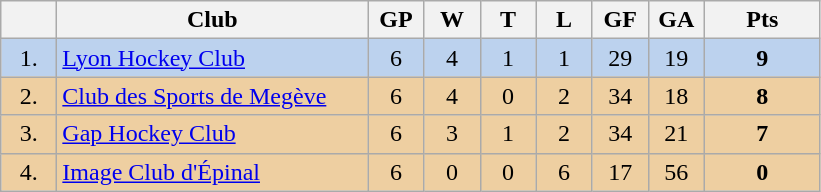<table class="wikitable">
<tr>
<th width="30"></th>
<th width="200">Club</th>
<th width="30">GP</th>
<th width="30">W</th>
<th width="30">T</th>
<th width="30">L</th>
<th width="30">GF</th>
<th width="30">GA</th>
<th width="70">Pts</th>
</tr>
<tr bgcolor="#BCD2EE" align="center">
<td>1.</td>
<td align="left"><a href='#'>Lyon Hockey Club</a></td>
<td>6</td>
<td>4</td>
<td>1</td>
<td>1</td>
<td>29</td>
<td>19</td>
<td><strong>9</strong></td>
</tr>
<tr bgcolor="#EECFA1" align="center">
<td>2.</td>
<td align="left"><a href='#'>Club des Sports de Megève</a></td>
<td>6</td>
<td>4</td>
<td>0</td>
<td>2</td>
<td>34</td>
<td>18</td>
<td><strong>8</strong></td>
</tr>
<tr bgcolor="#EECFA1" align="center">
<td>3.</td>
<td align="left"><a href='#'>Gap Hockey Club</a></td>
<td>6</td>
<td>3</td>
<td>1</td>
<td>2</td>
<td>34</td>
<td>21</td>
<td><strong>7</strong></td>
</tr>
<tr bgcolor="#EECFA1" align="center">
<td>4.</td>
<td align="left"><a href='#'>Image Club d'Épinal</a></td>
<td>6</td>
<td>0</td>
<td>0</td>
<td>6</td>
<td>17</td>
<td>56</td>
<td><strong>0</strong></td>
</tr>
</table>
